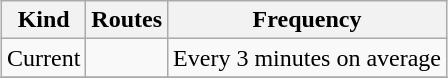<table class="wikitable" style="margin: 1em auto;">
<tr>
<th>Kind</th>
<th>Routes</th>
<th>Frequency</th>
</tr>
<tr>
<td>Current</td>
<td></td>
<td>Every 3 minutes on average</td>
</tr>
<tr>
</tr>
</table>
